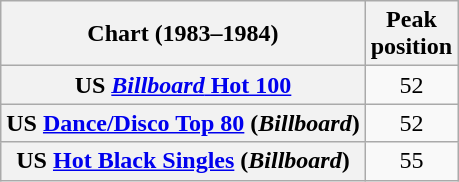<table class="wikitable sortable plainrowheaders">
<tr>
<th scope="col">Chart (1983–1984)</th>
<th scope="col">Peak<br>position</th>
</tr>
<tr>
<th scope="row">US <a href='#'><em>Billboard</em> Hot 100</a></th>
<td align="center">52</td>
</tr>
<tr>
<th scope="row">US <a href='#'>Dance/Disco Top 80</a> (<em>Billboard</em>)</th>
<td style="text-align:center;">52</td>
</tr>
<tr>
<th scope="row">US <a href='#'>Hot Black Singles</a> (<em>Billboard</em>)</th>
<td align="center">55</td>
</tr>
</table>
